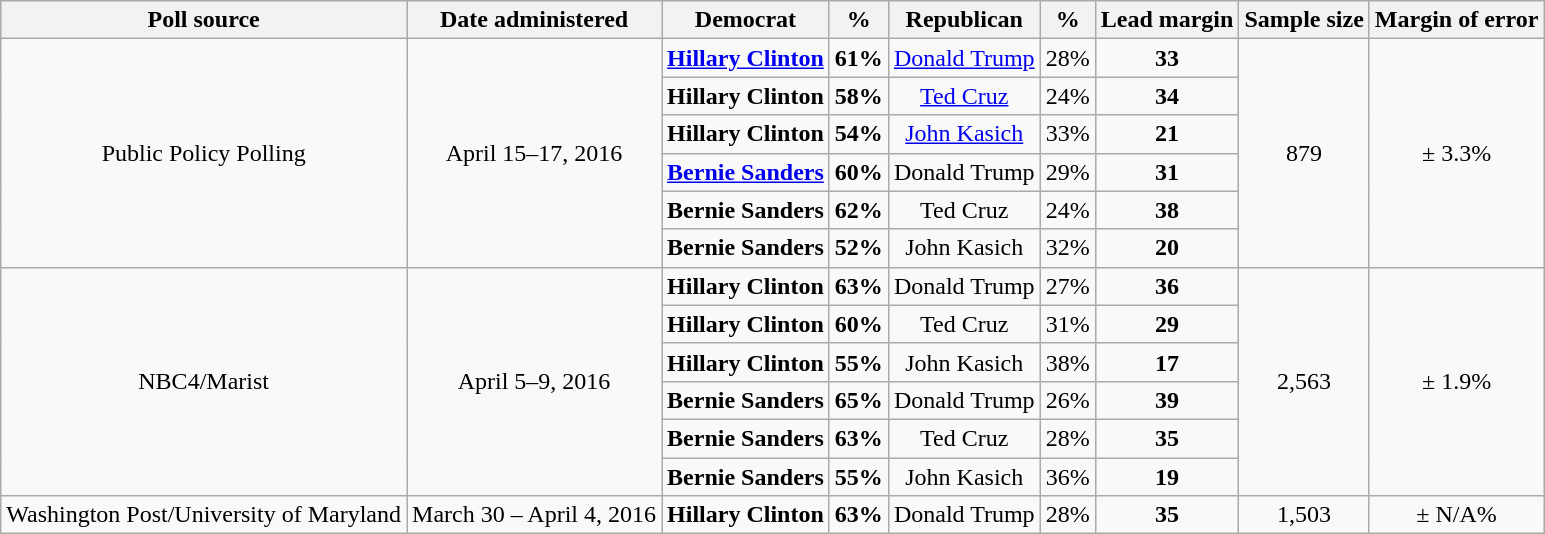<table class="wikitable" style="text-align:center;">
<tr valign=bottom>
<th>Poll source</th>
<th>Date administered</th>
<th>Democrat</th>
<th>%</th>
<th>Republican</th>
<th>%</th>
<th>Lead margin</th>
<th>Sample size</th>
<th>Margin of error</th>
</tr>
<tr>
<td rowspan="6">Public Policy Polling</td>
<td rowspan=6>April 15–17, 2016</td>
<td><strong><a href='#'>Hillary Clinton</a></strong></td>
<td><strong>61%</strong></td>
<td><a href='#'>Donald Trump</a></td>
<td>28%</td>
<td><strong>33</strong></td>
<td rowspan=6>879</td>
<td rowspan=6>± 3.3%</td>
</tr>
<tr>
<td><strong>Hillary Clinton</strong></td>
<td><strong>58%</strong></td>
<td><a href='#'>Ted Cruz</a></td>
<td>24%</td>
<td><strong>34</strong></td>
</tr>
<tr>
<td><strong>Hillary Clinton</strong></td>
<td><strong>54%</strong></td>
<td><a href='#'>John Kasich</a></td>
<td>33%</td>
<td><strong>21</strong></td>
</tr>
<tr>
<td><strong><a href='#'>Bernie Sanders</a></strong></td>
<td><strong>60%</strong></td>
<td>Donald Trump</td>
<td>29%</td>
<td><strong>31</strong></td>
</tr>
<tr>
<td><strong>Bernie Sanders</strong></td>
<td><strong>62%</strong></td>
<td>Ted Cruz</td>
<td>24%</td>
<td><strong>38</strong></td>
</tr>
<tr>
<td><strong>Bernie Sanders</strong></td>
<td><strong>52%</strong></td>
<td>John Kasich</td>
<td>32%</td>
<td><strong>20</strong></td>
</tr>
<tr>
<td rowspan="6">NBC4/Marist</td>
<td rowspan=6>April 5–9, 2016</td>
<td><strong>Hillary Clinton</strong></td>
<td><strong>63%</strong></td>
<td>Donald Trump</td>
<td>27%</td>
<td><strong>36</strong></td>
<td rowspan=6>2,563</td>
<td rowspan=6>± 1.9%</td>
</tr>
<tr>
<td><strong>Hillary Clinton</strong></td>
<td><strong>60%</strong></td>
<td>Ted Cruz</td>
<td>31%</td>
<td><strong>29</strong></td>
</tr>
<tr>
<td><strong>Hillary Clinton</strong></td>
<td><strong>55%</strong></td>
<td>John Kasich</td>
<td>38%</td>
<td><strong>17</strong></td>
</tr>
<tr>
<td><strong>Bernie Sanders</strong></td>
<td><strong>65%</strong></td>
<td>Donald Trump</td>
<td>26%</td>
<td><strong>39</strong></td>
</tr>
<tr>
<td><strong>Bernie Sanders</strong></td>
<td><strong>63%</strong></td>
<td>Ted Cruz</td>
<td>28%</td>
<td><strong>35</strong></td>
</tr>
<tr>
<td><strong>Bernie Sanders</strong></td>
<td><strong>55%</strong></td>
<td>John Kasich</td>
<td>36%</td>
<td><strong>19</strong></td>
</tr>
<tr>
<td>Washington Post/University of Maryland</td>
<td>March 30 – April 4, 2016</td>
<td><strong>Hillary Clinton</strong></td>
<td><strong>63%</strong></td>
<td>Donald Trump</td>
<td>28%</td>
<td><strong>35</strong></td>
<td>1,503</td>
<td>± N/A%</td>
</tr>
</table>
